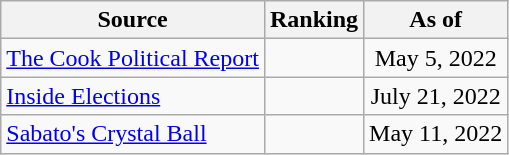<table class="wikitable" style="text-align:center">
<tr>
<th>Source</th>
<th>Ranking</th>
<th>As of</th>
</tr>
<tr>
<td align=left><a href='#'>The Cook Political Report</a></td>
<td></td>
<td>May 5, 2022</td>
</tr>
<tr>
<td align=left><a href='#'>Inside Elections</a></td>
<td></td>
<td>July 21, 2022</td>
</tr>
<tr>
<td align="left"><a href='#'>Sabato's Crystal Ball</a></td>
<td></td>
<td>May 11, 2022</td>
</tr>
</table>
